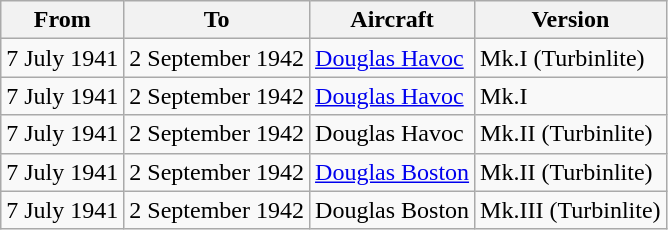<table class="wikitable">
<tr>
<th>From</th>
<th>To</th>
<th>Aircraft</th>
<th>Version</th>
</tr>
<tr>
<td>7 July 1941</td>
<td>2 September 1942</td>
<td><a href='#'>Douglas Havoc</a></td>
<td>Mk.I (Turbinlite)</td>
</tr>
<tr>
<td>7 July 1941</td>
<td>2 September 1942</td>
<td><a href='#'>Douglas Havoc</a></td>
<td>Mk.I</td>
</tr>
<tr>
<td>7 July 1941</td>
<td>2 September 1942</td>
<td>Douglas Havoc</td>
<td>Mk.II (Turbinlite)</td>
</tr>
<tr>
<td>7 July 1941</td>
<td>2 September 1942</td>
<td><a href='#'>Douglas Boston</a></td>
<td>Mk.II (Turbinlite)</td>
</tr>
<tr>
<td>7 July 1941</td>
<td>2 September 1942</td>
<td>Douglas Boston</td>
<td>Mk.III (Turbinlite)</td>
</tr>
</table>
